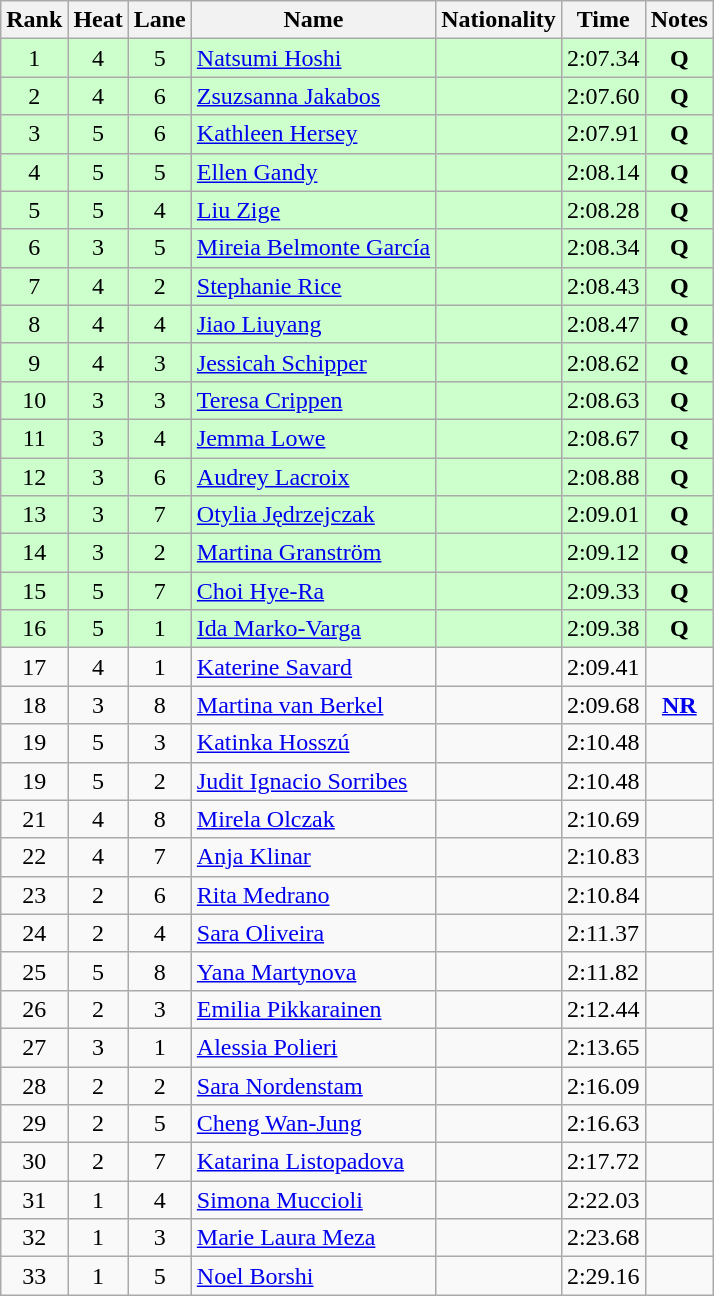<table class="wikitable sortable" style="text-align:center">
<tr>
<th>Rank</th>
<th>Heat</th>
<th>Lane</th>
<th>Name</th>
<th>Nationality</th>
<th>Time</th>
<th>Notes</th>
</tr>
<tr bgcolor=ccffcc>
<td>1</td>
<td>4</td>
<td>5</td>
<td align=left><a href='#'>Natsumi Hoshi</a></td>
<td align=left></td>
<td>2:07.34</td>
<td><strong>Q</strong></td>
</tr>
<tr bgcolor=ccffcc>
<td>2</td>
<td>4</td>
<td>6</td>
<td align=left><a href='#'>Zsuzsanna Jakabos</a></td>
<td align=left></td>
<td>2:07.60</td>
<td><strong>Q</strong></td>
</tr>
<tr bgcolor=ccffcc>
<td>3</td>
<td>5</td>
<td>6</td>
<td align=left><a href='#'>Kathleen Hersey</a></td>
<td align=left></td>
<td>2:07.91</td>
<td><strong>Q</strong></td>
</tr>
<tr bgcolor=ccffcc>
<td>4</td>
<td>5</td>
<td>5</td>
<td align=left><a href='#'>Ellen Gandy</a></td>
<td align=left></td>
<td>2:08.14</td>
<td><strong>Q</strong></td>
</tr>
<tr bgcolor=ccffcc>
<td>5</td>
<td>5</td>
<td>4</td>
<td align=left><a href='#'>Liu Zige</a></td>
<td align=left></td>
<td>2:08.28</td>
<td><strong>Q</strong></td>
</tr>
<tr bgcolor=ccffcc>
<td>6</td>
<td>3</td>
<td>5</td>
<td align=left><a href='#'>Mireia Belmonte García</a></td>
<td align=left></td>
<td>2:08.34</td>
<td><strong>Q</strong></td>
</tr>
<tr bgcolor=ccffcc>
<td>7</td>
<td>4</td>
<td>2</td>
<td align=left><a href='#'>Stephanie Rice</a></td>
<td align=left></td>
<td>2:08.43</td>
<td><strong>Q</strong></td>
</tr>
<tr bgcolor=ccffcc>
<td>8</td>
<td>4</td>
<td>4</td>
<td align=left><a href='#'>Jiao Liuyang</a></td>
<td align=left></td>
<td>2:08.47</td>
<td><strong>Q</strong></td>
</tr>
<tr bgcolor=ccffcc>
<td>9</td>
<td>4</td>
<td>3</td>
<td align=left><a href='#'>Jessicah Schipper</a></td>
<td align=left></td>
<td>2:08.62</td>
<td><strong>Q</strong></td>
</tr>
<tr bgcolor=ccffcc>
<td>10</td>
<td>3</td>
<td>3</td>
<td align=left><a href='#'>Teresa Crippen</a></td>
<td align=left></td>
<td>2:08.63</td>
<td><strong>Q</strong></td>
</tr>
<tr bgcolor=ccffcc>
<td>11</td>
<td>3</td>
<td>4</td>
<td align=left><a href='#'>Jemma Lowe</a></td>
<td align=left></td>
<td>2:08.67</td>
<td><strong>Q</strong></td>
</tr>
<tr bgcolor=ccffcc>
<td>12</td>
<td>3</td>
<td>6</td>
<td align=left><a href='#'>Audrey Lacroix</a></td>
<td align=left></td>
<td>2:08.88</td>
<td><strong>Q</strong></td>
</tr>
<tr bgcolor=ccffcc>
<td>13</td>
<td>3</td>
<td>7</td>
<td align=left><a href='#'>Otylia Jędrzejczak</a></td>
<td align=left></td>
<td>2:09.01</td>
<td><strong>Q</strong></td>
</tr>
<tr bgcolor=ccffcc>
<td>14</td>
<td>3</td>
<td>2</td>
<td align=left><a href='#'>Martina Granström</a></td>
<td align=left></td>
<td>2:09.12</td>
<td><strong>Q</strong></td>
</tr>
<tr bgcolor=ccffcc>
<td>15</td>
<td>5</td>
<td>7</td>
<td align=left><a href='#'>Choi Hye-Ra</a></td>
<td align=left></td>
<td>2:09.33</td>
<td><strong>Q</strong></td>
</tr>
<tr bgcolor=ccffcc>
<td>16</td>
<td>5</td>
<td>1</td>
<td align=left><a href='#'>Ida Marko-Varga</a></td>
<td align=left></td>
<td>2:09.38</td>
<td><strong>Q</strong></td>
</tr>
<tr>
<td>17</td>
<td>4</td>
<td>1</td>
<td align=left><a href='#'>Katerine Savard</a></td>
<td align=left></td>
<td>2:09.41</td>
<td></td>
</tr>
<tr>
<td>18</td>
<td>3</td>
<td>8</td>
<td align=left><a href='#'>Martina van Berkel</a></td>
<td align=left></td>
<td>2:09.68</td>
<td><strong><a href='#'>NR</a></strong></td>
</tr>
<tr>
<td>19</td>
<td>5</td>
<td>3</td>
<td align=left><a href='#'>Katinka Hosszú</a></td>
<td align=left></td>
<td>2:10.48</td>
<td></td>
</tr>
<tr>
<td>19</td>
<td>5</td>
<td>2</td>
<td align=left><a href='#'>Judit Ignacio Sorribes</a></td>
<td align=left></td>
<td>2:10.48</td>
<td></td>
</tr>
<tr>
<td>21</td>
<td>4</td>
<td>8</td>
<td align=left><a href='#'>Mirela Olczak</a></td>
<td align=left></td>
<td>2:10.69</td>
<td></td>
</tr>
<tr>
<td>22</td>
<td>4</td>
<td>7</td>
<td align=left><a href='#'>Anja Klinar</a></td>
<td align=left></td>
<td>2:10.83</td>
<td></td>
</tr>
<tr>
<td>23</td>
<td>2</td>
<td>6</td>
<td align=left><a href='#'>Rita Medrano</a></td>
<td align=left></td>
<td>2:10.84</td>
<td></td>
</tr>
<tr>
<td>24</td>
<td>2</td>
<td>4</td>
<td align=left><a href='#'>Sara Oliveira</a></td>
<td align=left></td>
<td>2:11.37</td>
<td></td>
</tr>
<tr>
<td>25</td>
<td>5</td>
<td>8</td>
<td align=left><a href='#'>Yana Martynova</a></td>
<td align=left></td>
<td>2:11.82</td>
<td></td>
</tr>
<tr>
<td>26</td>
<td>2</td>
<td>3</td>
<td align=left><a href='#'>Emilia Pikkarainen</a></td>
<td align=left></td>
<td>2:12.44</td>
<td></td>
</tr>
<tr>
<td>27</td>
<td>3</td>
<td>1</td>
<td align=left><a href='#'>Alessia Polieri</a></td>
<td align=left></td>
<td>2:13.65</td>
<td></td>
</tr>
<tr>
<td>28</td>
<td>2</td>
<td>2</td>
<td align=left><a href='#'>Sara Nordenstam</a></td>
<td align=left></td>
<td>2:16.09</td>
<td></td>
</tr>
<tr>
<td>29</td>
<td>2</td>
<td>5</td>
<td align=left><a href='#'>Cheng Wan-Jung</a></td>
<td align=left></td>
<td>2:16.63</td>
<td></td>
</tr>
<tr>
<td>30</td>
<td>2</td>
<td>7</td>
<td align=left><a href='#'>Katarina Listopadova</a></td>
<td align=left></td>
<td>2:17.72</td>
<td></td>
</tr>
<tr>
<td>31</td>
<td>1</td>
<td>4</td>
<td align=left><a href='#'>Simona Muccioli</a></td>
<td align=left></td>
<td>2:22.03</td>
<td></td>
</tr>
<tr>
<td>32</td>
<td>1</td>
<td>3</td>
<td align=left><a href='#'>Marie Laura Meza</a></td>
<td align=left></td>
<td>2:23.68</td>
<td></td>
</tr>
<tr>
<td>33</td>
<td>1</td>
<td>5</td>
<td align=left><a href='#'>Noel Borshi</a></td>
<td align=left></td>
<td>2:29.16</td>
<td></td>
</tr>
</table>
